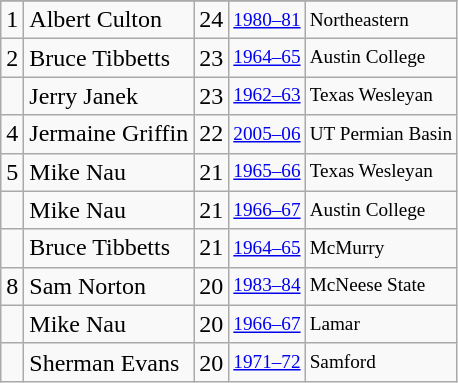<table class="wikitable">
<tr>
</tr>
<tr>
<td>1</td>
<td>Albert Culton</td>
<td>24</td>
<td style="font-size:80%;"><a href='#'>1980–81</a></td>
<td style="font-size:80%;">Northeastern</td>
</tr>
<tr>
<td>2</td>
<td>Bruce Tibbetts</td>
<td>23</td>
<td style="font-size:80%;"><a href='#'>1964–65</a></td>
<td style="font-size:80%;">Austin College</td>
</tr>
<tr>
<td></td>
<td>Jerry Janek</td>
<td>23</td>
<td style="font-size:80%;"><a href='#'>1962–63</a></td>
<td style="font-size:80%;">Texas Wesleyan</td>
</tr>
<tr>
<td>4</td>
<td>Jermaine Griffin</td>
<td>22</td>
<td style="font-size:80%;"><a href='#'>2005–06</a></td>
<td style="font-size:80%;">UT Permian Basin</td>
</tr>
<tr>
<td>5</td>
<td>Mike Nau</td>
<td>21</td>
<td style="font-size:80%;"><a href='#'>1965–66</a></td>
<td style="font-size:80%;">Texas Wesleyan</td>
</tr>
<tr>
<td></td>
<td>Mike Nau</td>
<td>21</td>
<td style="font-size:80%;"><a href='#'>1966–67</a></td>
<td style="font-size:80%;">Austin College</td>
</tr>
<tr>
<td></td>
<td>Bruce Tibbetts</td>
<td>21</td>
<td style="font-size:80%;"><a href='#'>1964–65</a></td>
<td style="font-size:80%;">McMurry</td>
</tr>
<tr>
<td>8</td>
<td>Sam Norton</td>
<td>20</td>
<td style="font-size:80%;"><a href='#'>1983–84</a></td>
<td style="font-size:80%;">McNeese State</td>
</tr>
<tr>
<td></td>
<td>Mike Nau</td>
<td>20</td>
<td style="font-size:80%;"><a href='#'>1966–67</a></td>
<td style="font-size:80%;">Lamar</td>
</tr>
<tr>
<td></td>
<td>Sherman Evans</td>
<td>20</td>
<td style="font-size:80%;"><a href='#'>1971–72</a></td>
<td style="font-size:80%;">Samford</td>
</tr>
</table>
